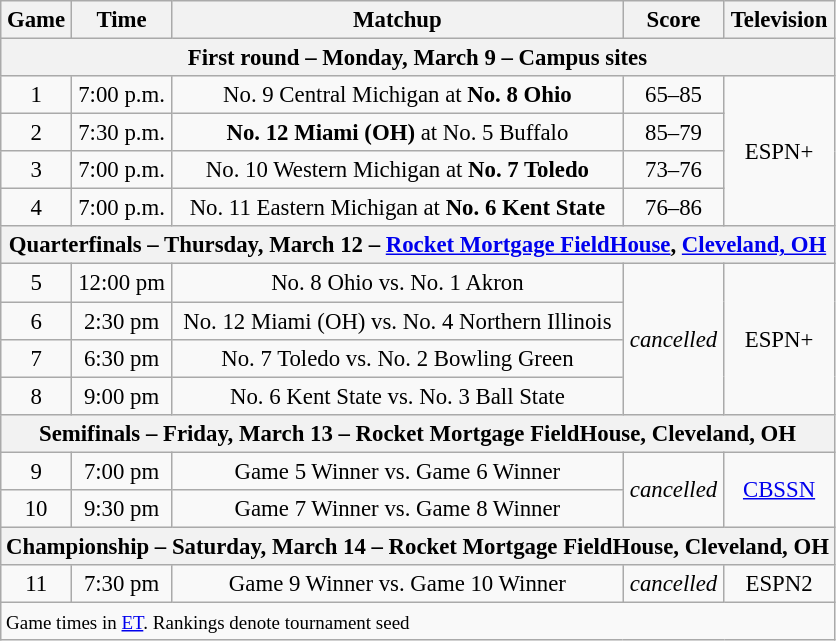<table class="wikitable" style="font-size: 95%;text-align:center">
<tr>
<th>Game</th>
<th>Time</th>
<th>Matchup</th>
<th>Score</th>
<th>Television</th>
</tr>
<tr>
<th colspan=5>First round – Monday, March 9 – Campus sites</th>
</tr>
<tr>
<td>1</td>
<td>7:00 p.m.</td>
<td>No. 9 Central Michigan at <strong>No. 8 Ohio</strong></td>
<td>65–85</td>
<td rowspan=4>ESPN+</td>
</tr>
<tr>
<td>2</td>
<td>7:30 p.m.</td>
<td><strong>No. 12 Miami (OH)</strong> at No. 5 Buffalo</td>
<td>85–79</td>
</tr>
<tr>
<td>3</td>
<td>7:00 p.m.</td>
<td>No. 10 Western Michigan at <strong>No. 7 Toledo</strong></td>
<td>73–76</td>
</tr>
<tr>
<td>4</td>
<td>7:00 p.m.</td>
<td>No. 11 Eastern Michigan at <strong>No. 6 Kent State</strong></td>
<td>76–86</td>
</tr>
<tr>
<th colspan=5>Quarterfinals – Thursday, March 12 – <a href='#'>Rocket Mortgage FieldHouse</a>, <a href='#'>Cleveland, OH</a></th>
</tr>
<tr>
<td>5</td>
<td>12:00 pm</td>
<td>No. 8 Ohio vs. No. 1 Akron</td>
<td rowspan=4><em>cancelled</em></td>
<td rowspan=4>ESPN+</td>
</tr>
<tr>
<td>6</td>
<td>2:30 pm</td>
<td>No. 12 Miami (OH) vs. No. 4 Northern Illinois</td>
</tr>
<tr>
<td>7</td>
<td>6:30 pm</td>
<td>No. 7 Toledo vs. No. 2 Bowling Green</td>
</tr>
<tr>
<td>8</td>
<td>9:00 pm</td>
<td>No. 6 Kent State vs. No. 3 Ball State</td>
</tr>
<tr>
<th colspan=5>Semifinals – Friday, March 13 – Rocket Mortgage FieldHouse, Cleveland, OH</th>
</tr>
<tr>
<td>9</td>
<td>7:00 pm</td>
<td>Game 5 Winner vs. Game 6 Winner</td>
<td rowspan=2><em>cancelled</em></td>
<td rowspan=2><a href='#'>CBSSN</a></td>
</tr>
<tr>
<td>10</td>
<td>9:30 pm</td>
<td>Game 7 Winner vs. Game 8 Winner</td>
</tr>
<tr>
<th colspan=5>Championship – Saturday, March 14 – Rocket Mortgage FieldHouse, Cleveland, OH</th>
</tr>
<tr>
<td>11</td>
<td>7:30 pm</td>
<td>Game 9 Winner vs. Game 10 Winner</td>
<td><em>cancelled</em></td>
<td>ESPN2</td>
</tr>
<tr>
<td colspan=5 align=left><small>Game times in <a href='#'>ET</a>. Rankings denote tournament seed</small></td>
</tr>
</table>
